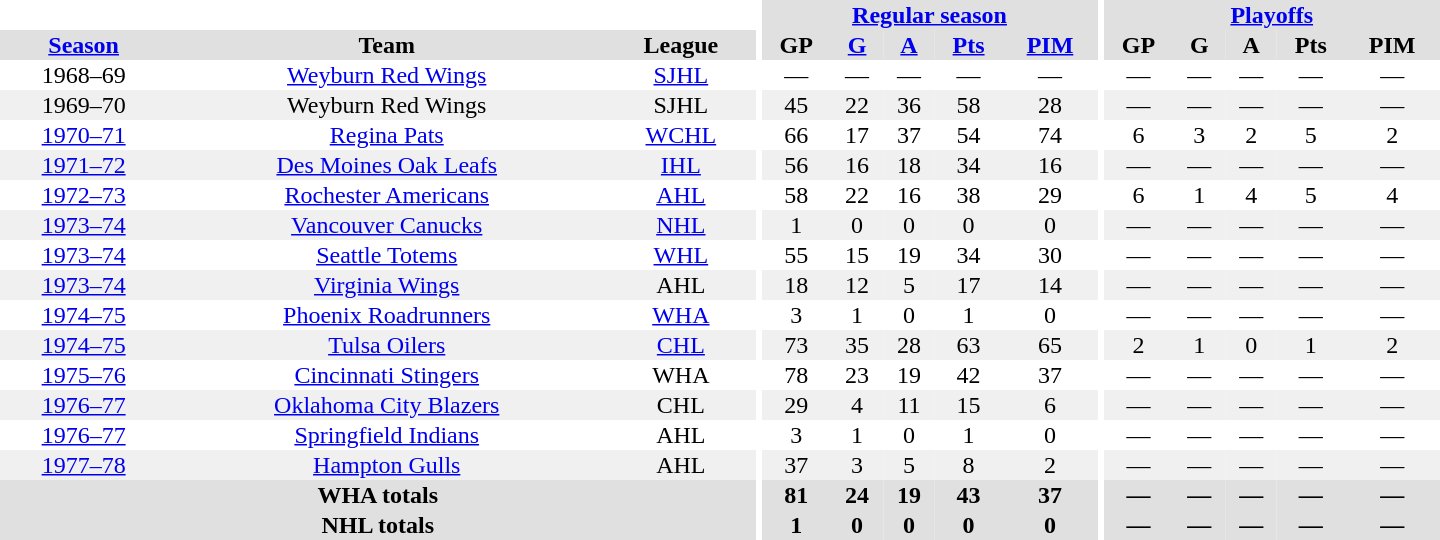<table border="0" cellpadding="1" cellspacing="0" style="text-align:center; width:60em">
<tr bgcolor="#e0e0e0">
<th colspan="3" bgcolor="#ffffff"></th>
<th rowspan="100" bgcolor="#ffffff"></th>
<th colspan="5"><a href='#'>Regular season</a></th>
<th rowspan="100" bgcolor="#ffffff"></th>
<th colspan="5"><a href='#'>Playoffs</a></th>
</tr>
<tr bgcolor="#e0e0e0">
<th><a href='#'>Season</a></th>
<th>Team</th>
<th>League</th>
<th>GP</th>
<th><a href='#'>G</a></th>
<th><a href='#'>A</a></th>
<th><a href='#'>Pts</a></th>
<th><a href='#'>PIM</a></th>
<th>GP</th>
<th>G</th>
<th>A</th>
<th>Pts</th>
<th>PIM</th>
</tr>
<tr>
<td>1968–69</td>
<td><a href='#'>Weyburn Red Wings</a></td>
<td><a href='#'>SJHL</a></td>
<td>—</td>
<td>—</td>
<td>—</td>
<td>—</td>
<td>—</td>
<td>—</td>
<td>—</td>
<td>—</td>
<td>—</td>
<td>—</td>
</tr>
<tr bgcolor="#f0f0f0">
<td>1969–70</td>
<td>Weyburn Red Wings</td>
<td>SJHL</td>
<td>45</td>
<td>22</td>
<td>36</td>
<td>58</td>
<td>28</td>
<td>—</td>
<td>—</td>
<td>—</td>
<td>—</td>
<td>—</td>
</tr>
<tr>
<td><a href='#'>1970–71</a></td>
<td><a href='#'>Regina Pats</a></td>
<td><a href='#'>WCHL</a></td>
<td>66</td>
<td>17</td>
<td>37</td>
<td>54</td>
<td>74</td>
<td>6</td>
<td>3</td>
<td>2</td>
<td>5</td>
<td>2</td>
</tr>
<tr bgcolor="#f0f0f0">
<td><a href='#'>1971–72</a></td>
<td><a href='#'>Des Moines Oak Leafs</a></td>
<td><a href='#'>IHL</a></td>
<td>56</td>
<td>16</td>
<td>18</td>
<td>34</td>
<td>16</td>
<td>—</td>
<td>—</td>
<td>—</td>
<td>—</td>
<td>—</td>
</tr>
<tr>
<td><a href='#'>1972–73</a></td>
<td><a href='#'>Rochester Americans</a></td>
<td><a href='#'>AHL</a></td>
<td>58</td>
<td>22</td>
<td>16</td>
<td>38</td>
<td>29</td>
<td>6</td>
<td>1</td>
<td>4</td>
<td>5</td>
<td>4</td>
</tr>
<tr bgcolor="#f0f0f0">
<td><a href='#'>1973–74</a></td>
<td><a href='#'>Vancouver Canucks</a></td>
<td><a href='#'>NHL</a></td>
<td>1</td>
<td>0</td>
<td>0</td>
<td>0</td>
<td>0</td>
<td>—</td>
<td>—</td>
<td>—</td>
<td>—</td>
<td>—</td>
</tr>
<tr>
<td><a href='#'>1973–74</a></td>
<td><a href='#'>Seattle Totems</a></td>
<td><a href='#'>WHL</a></td>
<td>55</td>
<td>15</td>
<td>19</td>
<td>34</td>
<td>30</td>
<td>—</td>
<td>—</td>
<td>—</td>
<td>—</td>
<td>—</td>
</tr>
<tr bgcolor="#f0f0f0">
<td><a href='#'>1973–74</a></td>
<td><a href='#'>Virginia Wings</a></td>
<td>AHL</td>
<td>18</td>
<td>12</td>
<td>5</td>
<td>17</td>
<td>14</td>
<td>—</td>
<td>—</td>
<td>—</td>
<td>—</td>
<td>—</td>
</tr>
<tr>
<td><a href='#'>1974–75</a></td>
<td><a href='#'>Phoenix Roadrunners</a></td>
<td><a href='#'>WHA</a></td>
<td>3</td>
<td>1</td>
<td>0</td>
<td>1</td>
<td>0</td>
<td>—</td>
<td>—</td>
<td>—</td>
<td>—</td>
<td>—</td>
</tr>
<tr bgcolor="#f0f0f0">
<td><a href='#'>1974–75</a></td>
<td><a href='#'>Tulsa Oilers</a></td>
<td><a href='#'>CHL</a></td>
<td>73</td>
<td>35</td>
<td>28</td>
<td>63</td>
<td>65</td>
<td>2</td>
<td>1</td>
<td>0</td>
<td>1</td>
<td>2</td>
</tr>
<tr>
<td><a href='#'>1975–76</a></td>
<td><a href='#'>Cincinnati Stingers</a></td>
<td>WHA</td>
<td>78</td>
<td>23</td>
<td>19</td>
<td>42</td>
<td>37</td>
<td>—</td>
<td>—</td>
<td>—</td>
<td>—</td>
<td>—</td>
</tr>
<tr bgcolor="#f0f0f0">
<td><a href='#'>1976–77</a></td>
<td><a href='#'>Oklahoma City Blazers</a></td>
<td>CHL</td>
<td>29</td>
<td>4</td>
<td>11</td>
<td>15</td>
<td>6</td>
<td>—</td>
<td>—</td>
<td>—</td>
<td>—</td>
<td>—</td>
</tr>
<tr>
<td><a href='#'>1976–77</a></td>
<td><a href='#'>Springfield Indians</a></td>
<td>AHL</td>
<td>3</td>
<td>1</td>
<td>0</td>
<td>1</td>
<td>0</td>
<td>—</td>
<td>—</td>
<td>—</td>
<td>—</td>
<td>—</td>
</tr>
<tr bgcolor="#f0f0f0">
<td><a href='#'>1977–78</a></td>
<td><a href='#'>Hampton Gulls</a></td>
<td>AHL</td>
<td>37</td>
<td>3</td>
<td>5</td>
<td>8</td>
<td>2</td>
<td>—</td>
<td>—</td>
<td>—</td>
<td>—</td>
<td>—</td>
</tr>
<tr bgcolor="#e0e0e0">
<th colspan="3">WHA totals</th>
<th>81</th>
<th>24</th>
<th>19</th>
<th>43</th>
<th>37</th>
<th>—</th>
<th>—</th>
<th>—</th>
<th>—</th>
<th>—</th>
</tr>
<tr bgcolor="#e0e0e0">
<th colspan="3">NHL totals</th>
<th>1</th>
<th>0</th>
<th>0</th>
<th>0</th>
<th>0</th>
<th>—</th>
<th>—</th>
<th>—</th>
<th>—</th>
<th>—</th>
</tr>
</table>
